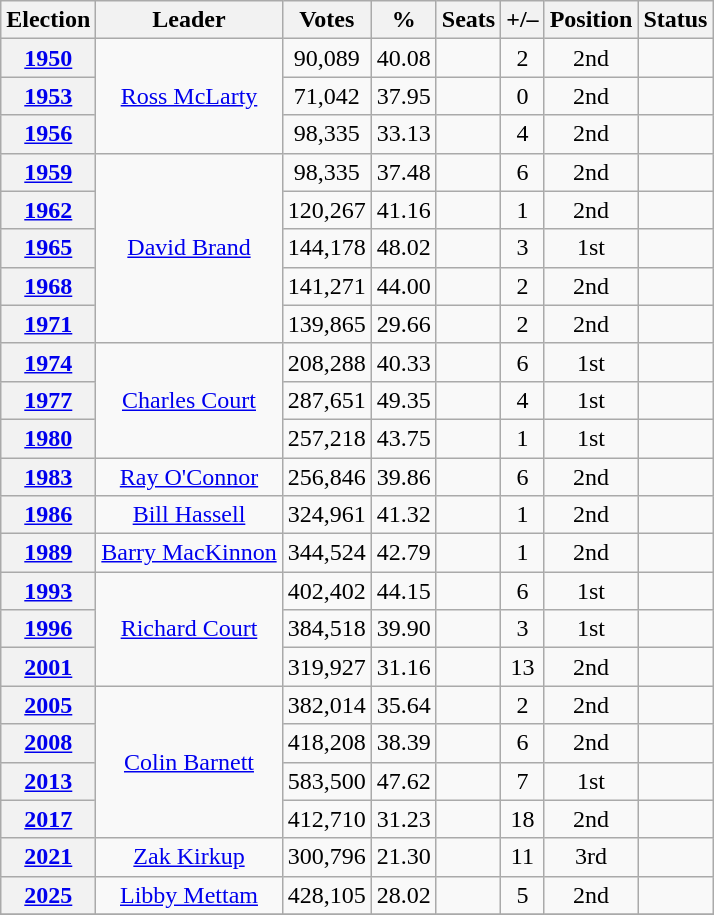<table class="wikitable" style="text-align:center;">
<tr>
<th>Election</th>
<th>Leader</th>
<th>Votes</th>
<th>%</th>
<th>Seats</th>
<th>+/–</th>
<th>Position</th>
<th>Status</th>
</tr>
<tr>
<th><a href='#'>1950</a></th>
<td rowspan=3><a href='#'>Ross McLarty</a></td>
<td>90,089</td>
<td>40.08</td>
<td></td>
<td> 2</td>
<td> 2nd</td>
<td></td>
</tr>
<tr>
<th><a href='#'>1953</a></th>
<td>71,042</td>
<td>37.95</td>
<td></td>
<td> 0</td>
<td> 2nd</td>
<td></td>
</tr>
<tr>
<th><a href='#'>1956</a></th>
<td>98,335</td>
<td>33.13</td>
<td></td>
<td> 4</td>
<td> 2nd</td>
<td></td>
</tr>
<tr>
<th><a href='#'>1959</a></th>
<td rowspan=5><a href='#'>David Brand</a></td>
<td>98,335</td>
<td>37.48</td>
<td></td>
<td> 6</td>
<td> 2nd</td>
<td></td>
</tr>
<tr>
<th><a href='#'>1962</a></th>
<td>120,267</td>
<td>41.16</td>
<td></td>
<td> 1</td>
<td> 2nd</td>
<td></td>
</tr>
<tr>
<th><a href='#'>1965</a></th>
<td>144,178</td>
<td>48.02</td>
<td></td>
<td> 3</td>
<td> 1st</td>
<td></td>
</tr>
<tr>
<th><a href='#'>1968</a></th>
<td>141,271</td>
<td>44.00</td>
<td></td>
<td> 2</td>
<td> 2nd</td>
<td></td>
</tr>
<tr>
<th><a href='#'>1971</a></th>
<td>139,865</td>
<td>29.66</td>
<td></td>
<td> 2</td>
<td> 2nd</td>
<td></td>
</tr>
<tr>
<th><a href='#'>1974</a></th>
<td rowspan=3><a href='#'>Charles Court</a></td>
<td>208,288</td>
<td>40.33</td>
<td></td>
<td> 6</td>
<td> 1st</td>
<td></td>
</tr>
<tr>
<th><a href='#'>1977</a></th>
<td>287,651</td>
<td>49.35</td>
<td></td>
<td> 4</td>
<td> 1st</td>
<td></td>
</tr>
<tr>
<th><a href='#'>1980</a></th>
<td>257,218</td>
<td>43.75</td>
<td></td>
<td> 1</td>
<td> 1st</td>
<td></td>
</tr>
<tr>
<th><a href='#'>1983</a></th>
<td><a href='#'>Ray O'Connor</a></td>
<td>256,846</td>
<td>39.86</td>
<td></td>
<td> 6</td>
<td> 2nd</td>
<td></td>
</tr>
<tr>
<th><a href='#'>1986</a></th>
<td><a href='#'>Bill Hassell</a></td>
<td>324,961</td>
<td>41.32</td>
<td></td>
<td> 1</td>
<td> 2nd</td>
<td></td>
</tr>
<tr>
<th><a href='#'>1989</a></th>
<td><a href='#'>Barry MacKinnon</a></td>
<td>344,524</td>
<td>42.79</td>
<td></td>
<td> 1</td>
<td> 2nd</td>
<td></td>
</tr>
<tr>
<th><a href='#'>1993</a></th>
<td rowspan=3><a href='#'>Richard Court</a></td>
<td>402,402</td>
<td>44.15</td>
<td></td>
<td> 6</td>
<td> 1st</td>
<td></td>
</tr>
<tr>
<th><a href='#'>1996</a></th>
<td>384,518</td>
<td>39.90</td>
<td></td>
<td> 3</td>
<td> 1st</td>
<td></td>
</tr>
<tr>
<th><a href='#'>2001</a></th>
<td>319,927</td>
<td>31.16</td>
<td></td>
<td> 13</td>
<td> 2nd</td>
<td></td>
</tr>
<tr>
<th><a href='#'>2005</a></th>
<td rowspan=4><a href='#'>Colin Barnett</a></td>
<td>382,014</td>
<td>35.64</td>
<td></td>
<td> 2</td>
<td> 2nd</td>
<td></td>
</tr>
<tr>
<th><a href='#'>2008</a></th>
<td>418,208</td>
<td>38.39</td>
<td></td>
<td> 6</td>
<td> 2nd</td>
<td></td>
</tr>
<tr>
<th><a href='#'>2013</a></th>
<td>583,500</td>
<td>47.62</td>
<td></td>
<td> 7</td>
<td> 1st</td>
<td></td>
</tr>
<tr>
<th><a href='#'>2017</a></th>
<td>412,710</td>
<td>31.23</td>
<td></td>
<td> 18</td>
<td> 2nd</td>
<td></td>
</tr>
<tr>
<th><a href='#'>2021</a></th>
<td><a href='#'>Zak Kirkup</a></td>
<td>300,796</td>
<td>21.30</td>
<td></td>
<td> 11</td>
<td> 3rd</td>
<td></td>
</tr>
<tr>
<th><a href='#'>2025</a></th>
<td><a href='#'>Libby Mettam</a></td>
<td>428,105</td>
<td>28.02</td>
<td></td>
<td> 5</td>
<td> 2nd</td>
<td></td>
</tr>
<tr>
</tr>
</table>
